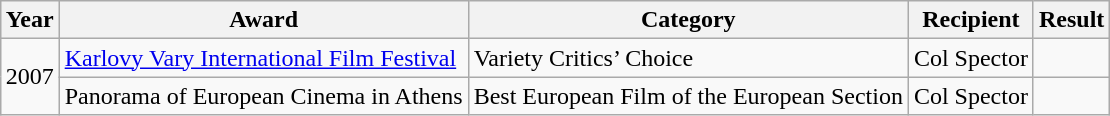<table class="wikitable sortable" style="margin:1em auto;">
<tr>
<th>Year</th>
<th>Award</th>
<th>Category</th>
<th>Recipient</th>
<th>Result</th>
</tr>
<tr>
<td rowspan="2">2007</td>
<td><a href='#'>Karlovy Vary International Film Festival</a></td>
<td>Variety Critics’ Choice</td>
<td>Col Spector</td>
<td></td>
</tr>
<tr>
<td>Panorama of European Cinema in Athens</td>
<td>Best European Film of the European Section</td>
<td>Col Spector</td>
<td></td>
</tr>
</table>
